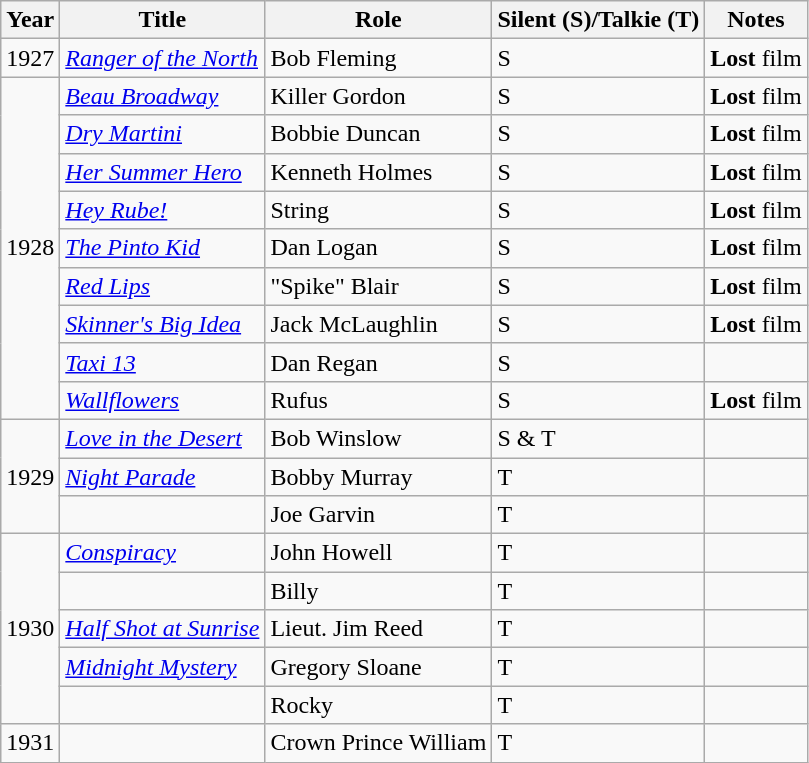<table class="wikitable sortable">
<tr>
<th>Year</th>
<th>Title</th>
<th>Role</th>
<th>Silent (S)/Talkie (T)</th>
<th>Notes</th>
</tr>
<tr>
<td>1927</td>
<td><em><a href='#'>Ranger of the North</a></em></td>
<td>Bob Fleming</td>
<td>S</td>
<td><strong>Lost</strong> film</td>
</tr>
<tr>
<td rowspan=9>1928</td>
<td><em><a href='#'>Beau Broadway</a></em></td>
<td>Killer Gordon</td>
<td>S</td>
<td><strong>Lost</strong> film</td>
</tr>
<tr>
<td><em><a href='#'>Dry Martini</a></em></td>
<td>Bobbie Duncan</td>
<td>S</td>
<td><strong>Lost</strong> film</td>
</tr>
<tr>
<td><em><a href='#'>Her Summer Hero</a></em></td>
<td>Kenneth Holmes</td>
<td>S</td>
<td><strong>Lost</strong> film</td>
</tr>
<tr>
<td><em><a href='#'>Hey Rube!</a></em></td>
<td>String</td>
<td>S</td>
<td><strong>Lost</strong> film</td>
</tr>
<tr>
<td><em><a href='#'>The Pinto Kid</a></em></td>
<td>Dan Logan</td>
<td>S</td>
<td><strong>Lost</strong> film</td>
</tr>
<tr>
<td><em><a href='#'>Red Lips</a></em></td>
<td>"Spike" Blair</td>
<td>S</td>
<td><strong>Lost</strong> film</td>
</tr>
<tr>
<td><em><a href='#'>Skinner's Big Idea</a></em></td>
<td>Jack McLaughlin</td>
<td>S</td>
<td><strong>Lost</strong> film</td>
</tr>
<tr>
<td><em><a href='#'>Taxi 13</a></em></td>
<td>Dan Regan</td>
<td>S</td>
<td></td>
</tr>
<tr>
<td><em><a href='#'>Wallflowers</a></em></td>
<td>Rufus</td>
<td>S</td>
<td><strong>Lost</strong> film</td>
</tr>
<tr>
<td rowspan=3>1929</td>
<td><em><a href='#'>Love in the Desert</a></em></td>
<td>Bob Winslow</td>
<td>S & T</td>
<td></td>
</tr>
<tr>
<td><em><a href='#'>Night Parade</a></em></td>
<td>Bobby Murray</td>
<td>T</td>
<td></td>
</tr>
<tr>
<td><em></em></td>
<td>Joe Garvin</td>
<td>T</td>
<td></td>
</tr>
<tr>
<td rowspan=5>1930</td>
<td><em><a href='#'>Conspiracy</a></em></td>
<td>John Howell</td>
<td>T</td>
<td></td>
</tr>
<tr>
<td><em></em></td>
<td>Billy</td>
<td>T</td>
<td></td>
</tr>
<tr>
<td><em><a href='#'>Half Shot at Sunrise</a></em></td>
<td>Lieut. Jim Reed</td>
<td>T</td>
<td></td>
</tr>
<tr>
<td><em><a href='#'>Midnight Mystery</a></em></td>
<td>Gregory Sloane</td>
<td>T</td>
<td></td>
</tr>
<tr>
<td><em></em></td>
<td>Rocky</td>
<td>T</td>
<td></td>
</tr>
<tr>
<td>1931</td>
<td><em></em></td>
<td>Crown Prince William</td>
<td>T</td>
<td></td>
</tr>
</table>
